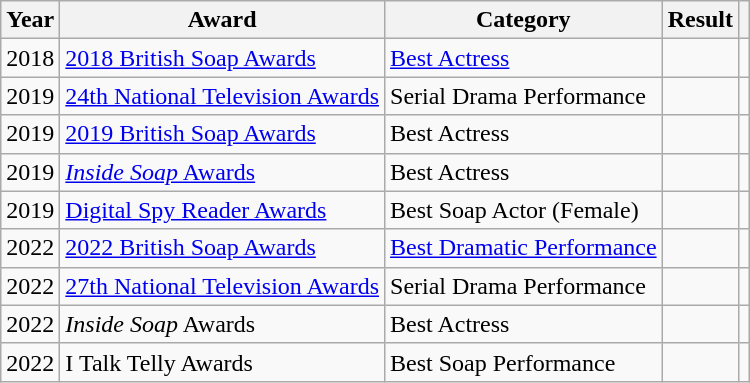<table class="wikitable sortable">
<tr>
<th>Year</th>
<th>Award</th>
<th>Category</th>
<th>Result</th>
<th scope=col class=unsortable></th>
</tr>
<tr>
<td>2018</td>
<td><a href='#'>2018 British Soap Awards</a></td>
<td><a href='#'>Best Actress</a></td>
<td></td>
<td align="center"></td>
</tr>
<tr>
<td>2019</td>
<td><a href='#'>24th National Television Awards</a></td>
<td>Serial Drama Performance</td>
<td></td>
<td align="center"></td>
</tr>
<tr>
<td>2019</td>
<td><a href='#'>2019 British Soap Awards</a></td>
<td>Best Actress</td>
<td></td>
<td align="center"></td>
</tr>
<tr>
<td>2019</td>
<td><a href='#'><em>Inside Soap</em> Awards</a></td>
<td>Best Actress</td>
<td></td>
<td align="center"></td>
</tr>
<tr>
<td>2019</td>
<td><a href='#'>Digital Spy Reader Awards</a></td>
<td>Best Soap Actor (Female)</td>
<td></td>
<td align="center"></td>
</tr>
<tr>
<td>2022</td>
<td><a href='#'>2022 British Soap Awards</a></td>
<td><a href='#'>Best Dramatic Performance</a></td>
<td></td>
<td align="center"></td>
</tr>
<tr>
<td>2022</td>
<td><a href='#'>27th National Television Awards</a></td>
<td>Serial Drama Performance</td>
<td></td>
<td align="center"></td>
</tr>
<tr>
<td>2022</td>
<td><em>Inside Soap</em> Awards</td>
<td>Best Actress</td>
<td></td>
<td align="center"></td>
</tr>
<tr>
<td>2022</td>
<td>I Talk Telly Awards</td>
<td>Best Soap Performance</td>
<td></td>
<td align="center"></td>
</tr>
</table>
